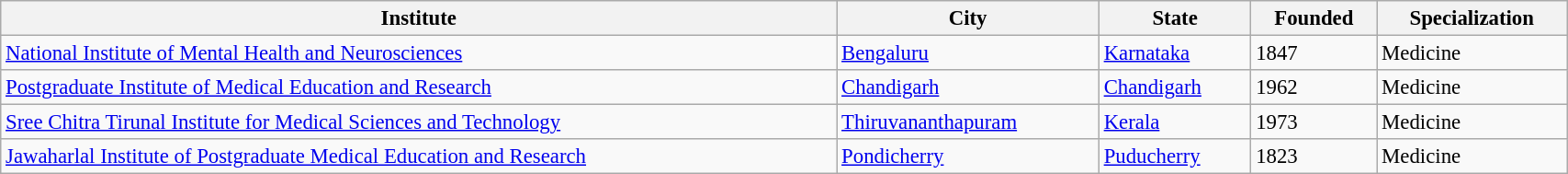<table class="wikitable sortable" style="width:90%; font-size:95%">
<tr align=center>
<th>Institute</th>
<th>City</th>
<th>State</th>
<th>Founded</th>
<th>Specialization</th>
</tr>
<tr>
<td><a href='#'>National Institute of Mental Health and Neurosciences</a></td>
<td><a href='#'>Bengaluru</a></td>
<td><a href='#'>Karnataka</a></td>
<td>1847</td>
<td>Medicine</td>
</tr>
<tr>
<td><a href='#'>Postgraduate Institute of Medical Education and Research</a></td>
<td><a href='#'>Chandigarh</a></td>
<td><a href='#'>Chandigarh</a></td>
<td>1962</td>
<td>Medicine</td>
</tr>
<tr>
<td><a href='#'>Sree Chitra Tirunal Institute for Medical Sciences and Technology</a></td>
<td><a href='#'>Thiruvananthapuram</a></td>
<td><a href='#'>Kerala</a></td>
<td>1973</td>
<td>Medicine</td>
</tr>
<tr>
<td><a href='#'>Jawaharlal Institute of Postgraduate Medical Education and Research</a></td>
<td><a href='#'>Pondicherry</a></td>
<td><a href='#'>Puducherry</a></td>
<td>1823</td>
<td>Medicine</td>
</tr>
</table>
